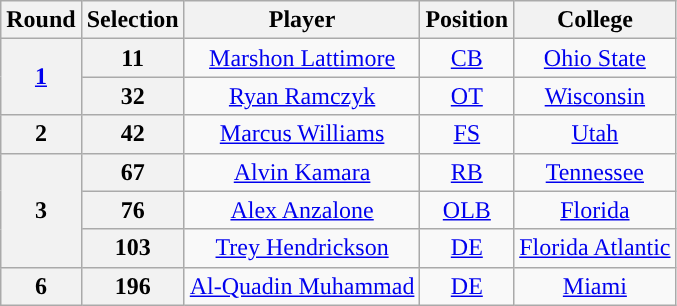<table class="wikitable" style="text-align:center">
<tr>
<th>Round</th>
<th>Selection</th>
<th>Player</th>
<th>Position</th>
<th>College</th>
</tr>
<tr>
<th rowspan="2"><a href='#'>1</a></th>
<th>11</th>
<td><a href='#'>Marshon Lattimore</a></td>
<td><a href='#'>CB</a></td>
<td><a href='#'>Ohio State</a></td>
</tr>
<tr>
<th>32</th>
<td><a href='#'>Ryan Ramczyk</a></td>
<td><a href='#'>OT</a></td>
<td><a href='#'>Wisconsin</a></td>
</tr>
<tr>
<th>2</th>
<th>42</th>
<td><a href='#'>Marcus Williams</a></td>
<td><a href='#'>FS</a></td>
<td><a href='#'>Utah</a></td>
</tr>
<tr>
<th rowspan="3">3</th>
<th>67</th>
<td><a href='#'>Alvin Kamara</a></td>
<td><a href='#'>RB</a></td>
<td><a href='#'>Tennessee</a></td>
</tr>
<tr>
<th>76</th>
<td><a href='#'>Alex Anzalone</a></td>
<td><a href='#'>OLB</a></td>
<td><a href='#'>Florida</a></td>
</tr>
<tr>
<th>103</th>
<td><a href='#'>Trey Hendrickson</a></td>
<td><a href='#'>DE</a></td>
<td><a href='#'>Florida Atlantic</a></td>
</tr>
<tr>
<th>6</th>
<th>196</th>
<td><a href='#'>Al-Quadin Muhammad</a></td>
<td><a href='#'>DE</a></td>
<td><a href='#'>Miami</a></td>
</tr>
</table>
